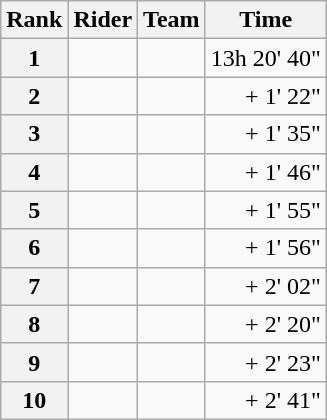<table class="wikitable" margin-bottom:0;">
<tr>
<th scope="col">Rank</th>
<th scope="col">Rider</th>
<th scope="col">Team</th>
<th scope="col">Time</th>
</tr>
<tr>
<th scope="row">1</th>
<td> </td>
<td></td>
<td align="right">13h 20' 40"</td>
</tr>
<tr>
<th scope="row">2</th>
<td></td>
<td></td>
<td align="right">+ 1' 22"</td>
</tr>
<tr>
<th scope="row">3</th>
<td></td>
<td></td>
<td align="right">+ 1' 35"</td>
</tr>
<tr>
<th scope="row">4</th>
<td></td>
<td></td>
<td align="right">+ 1' 46"</td>
</tr>
<tr>
<th scope="row">5</th>
<td></td>
<td></td>
<td align="right">+ 1' 55"</td>
</tr>
<tr>
<th scope="row">6</th>
<td></td>
<td></td>
<td align="right">+ 1' 56"</td>
</tr>
<tr>
<th scope="row">7</th>
<td></td>
<td></td>
<td align="right">+ 2' 02"</td>
</tr>
<tr>
<th scope="row">8</th>
<td></td>
<td></td>
<td align="right">+ 2' 20"</td>
</tr>
<tr>
<th scope="row">9</th>
<td></td>
<td></td>
<td align="right">+ 2' 23"</td>
</tr>
<tr>
<th scope="row">10</th>
<td></td>
<td></td>
<td align="right">+ 2' 41"</td>
</tr>
</table>
